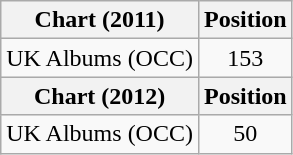<table class="wikitable plainrowheaders">
<tr>
<th scope="col">Chart (2011)</th>
<th scope="col">Position</th>
</tr>
<tr>
<td>UK Albums (OCC)</td>
<td style="text-align:center">153</td>
</tr>
<tr>
<th scope="col">Chart (2012)</th>
<th scope="col">Position</th>
</tr>
<tr>
<td>UK Albums (OCC)</td>
<td style="text-align:center">50</td>
</tr>
</table>
